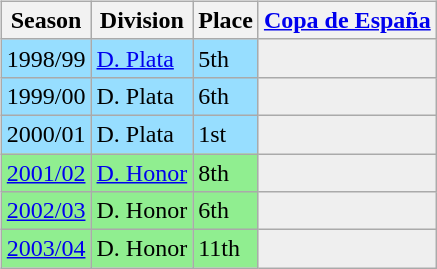<table>
<tr>
<td valign="top" width=0%><br><table class="wikitable">
<tr style="background:#f0f6fa;">
<th><strong>Season</strong></th>
<th><strong>Division</strong></th>
<th><strong>Place</strong></th>
<th><strong><a href='#'>Copa de España</a></strong></th>
</tr>
<tr>
<td style="background:#97DEFF;">1998/99</td>
<td style="background:#97DEFF;"><a href='#'>D. Plata</a></td>
<td style="background:#97DEFF;">5th</td>
<th style="background:#efefef;"></th>
</tr>
<tr>
<td style="background:#97DEFF;">1999/00</td>
<td style="background:#97DEFF;">D. Plata</td>
<td style="background:#97DEFF;">6th</td>
<th style="background:#efefef;"></th>
</tr>
<tr>
<td style="background:#97DEFF;">2000/01</td>
<td style="background:#97DEFF;">D. Plata</td>
<td style="background:#97DEFF;">1st</td>
<th style="background:#efefef;"></th>
</tr>
<tr>
<td style="background:#90EE90;"><a href='#'>2001/02</a></td>
<td style="background:#90EE90;"><a href='#'>D. Honor</a></td>
<td style="background:#90EE90;">8th</td>
<th style="background:#efefef;"></th>
</tr>
<tr>
<td style="background:#90EE90;"><a href='#'>2002/03</a></td>
<td style="background:#90EE90;">D. Honor</td>
<td style="background:#90EE90;">6th</td>
<th style="background:#efefef;"></th>
</tr>
<tr>
<td style="background:#90EE90;"><a href='#'>2003/04</a></td>
<td style="background:#90EE90;">D. Honor</td>
<td style="background:#90EE90;">11th</td>
<th style="background:#efefef;"></th>
</tr>
</table>
</td>
</tr>
</table>
